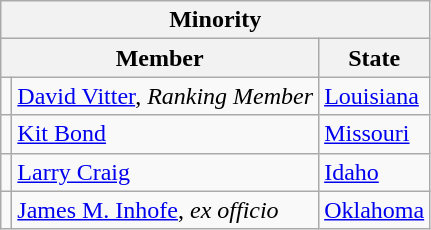<table class=wikitable>
<tr>
<th colspan=3>Minority</th>
</tr>
<tr>
<th colspan=2>Member</th>
<th>State</th>
</tr>
<tr>
<td></td>
<td><a href='#'>David Vitter</a>, <em>Ranking Member</em></td>
<td><a href='#'>Louisiana</a></td>
</tr>
<tr>
<td></td>
<td><a href='#'>Kit Bond</a></td>
<td><a href='#'>Missouri</a></td>
</tr>
<tr>
<td></td>
<td><a href='#'>Larry Craig</a></td>
<td><a href='#'>Idaho</a></td>
</tr>
<tr>
<td></td>
<td><a href='#'>James M. Inhofe</a>, <em>ex officio</em></td>
<td><a href='#'>Oklahoma</a></td>
</tr>
</table>
